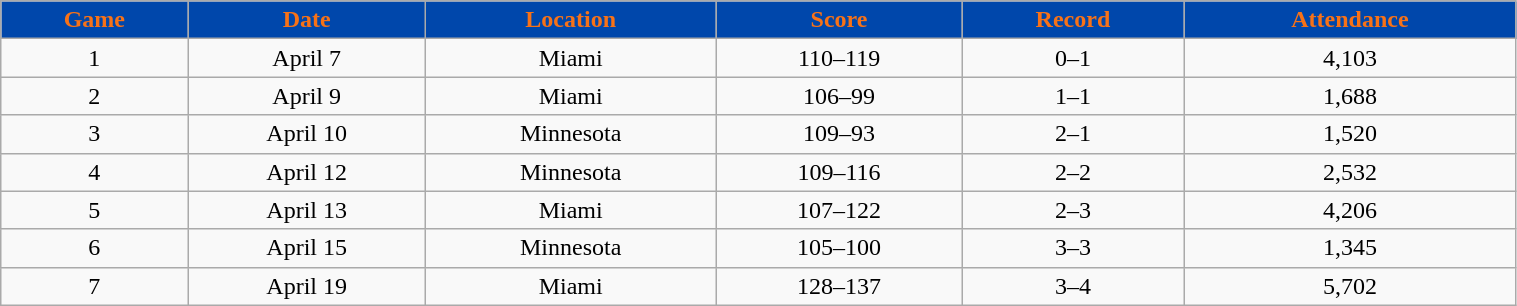<table class="wikitable" style="width:80%;">
<tr style="text-align:center; background:#0047ab; color:#f87217;">
<td><strong>Game</strong></td>
<td><strong>Date</strong></td>
<td><strong>Location</strong></td>
<td><strong>Score</strong></td>
<td><strong>Record</strong></td>
<td><strong>Attendance</strong></td>
</tr>
<tr style="text-align:center;" bgcolor="">
<td>1</td>
<td>April 7</td>
<td>Miami</td>
<td>110–119</td>
<td>0–1</td>
<td>4,103</td>
</tr>
<tr style="text-align:center;" bgcolor="">
<td>2</td>
<td>April 9</td>
<td>Miami</td>
<td>106–99</td>
<td>1–1</td>
<td>1,688</td>
</tr>
<tr style="text-align:center;" bgcolor="">
<td>3</td>
<td>April 10</td>
<td>Minnesota</td>
<td>109–93</td>
<td>2–1</td>
<td>1,520</td>
</tr>
<tr style="text-align:center;" bgcolor="">
<td>4</td>
<td>April 12</td>
<td>Minnesota</td>
<td>109–116</td>
<td>2–2</td>
<td>2,532</td>
</tr>
<tr style="text-align:center;" bgcolor="">
<td>5</td>
<td>April 13</td>
<td>Miami</td>
<td>107–122</td>
<td>2–3</td>
<td>4,206</td>
</tr>
<tr style="text-align:center;" bgcolor="">
<td>6</td>
<td>April 15</td>
<td>Minnesota</td>
<td>105–100</td>
<td>3–3</td>
<td>1,345</td>
</tr>
<tr style="text-align:center;" bgcolor="">
<td>7</td>
<td>April 19</td>
<td>Miami</td>
<td>128–137</td>
<td>3–4</td>
<td>5,702</td>
</tr>
</table>
